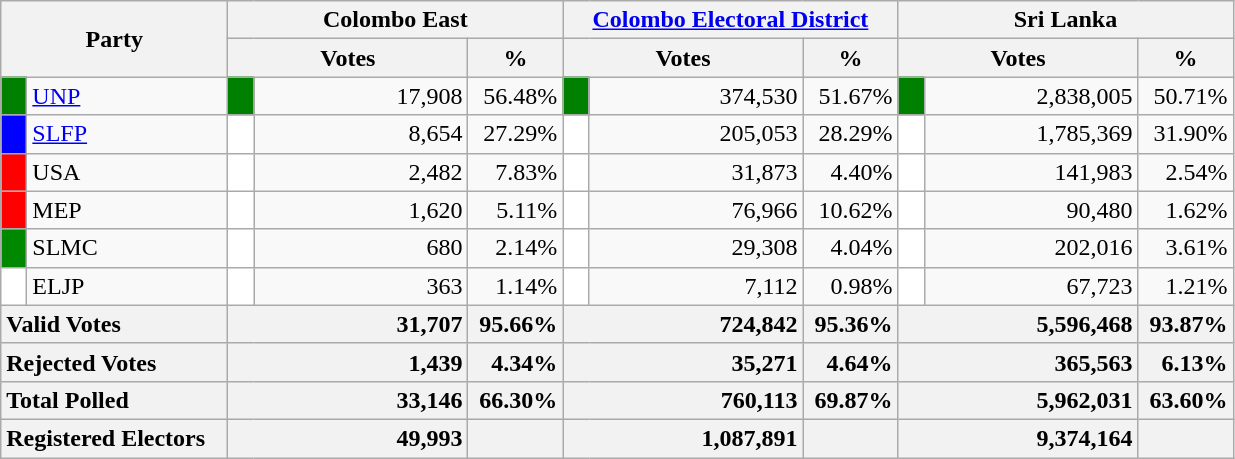<table class="wikitable">
<tr>
<th colspan="2" width="144px"rowspan="2">Party</th>
<th colspan="3" width="216px">Colombo East</th>
<th colspan="3" width="216px"><a href='#'>Colombo Electoral District</a></th>
<th colspan="3" width="216px">Sri Lanka</th>
</tr>
<tr>
<th colspan="2" width="144px">Votes</th>
<th>%</th>
<th colspan="2" width="144px">Votes</th>
<th>%</th>
<th colspan="2" width="144px">Votes</th>
<th>%</th>
</tr>
<tr>
<td style="background-color:green;" width="10px"></td>
<td style="text-align:left;"><a href='#'>UNP</a></td>
<td style="background-color:green;" width="10px"></td>
<td style="text-align:right;">17,908</td>
<td style="text-align:right;">56.48%</td>
<td style="background-color:green;" width="10px"></td>
<td style="text-align:right;">374,530</td>
<td style="text-align:right;">51.67%</td>
<td style="background-color:green;" width="10px"></td>
<td style="text-align:right;">2,838,005</td>
<td style="text-align:right;">50.71%</td>
</tr>
<tr>
<td style="background-color:blue;" width="10px"></td>
<td style="text-align:left;"><a href='#'>SLFP</a></td>
<td style="background-color:white;" width="10px"></td>
<td style="text-align:right;">8,654</td>
<td style="text-align:right;">27.29%</td>
<td style="background-color:white;" width="10px"></td>
<td style="text-align:right;">205,053</td>
<td style="text-align:right;">28.29%</td>
<td style="background-color:white;" width="10px"></td>
<td style="text-align:right;">1,785,369</td>
<td style="text-align:right;">31.90%</td>
</tr>
<tr>
<td style="background-color:red;" width="10px"></td>
<td style="text-align:left;">USA</td>
<td style="background-color:white;" width="10px"></td>
<td style="text-align:right;">2,482</td>
<td style="text-align:right;">7.83%</td>
<td style="background-color:white;" width="10px"></td>
<td style="text-align:right;">31,873</td>
<td style="text-align:right;">4.40%</td>
<td style="background-color:white;" width="10px"></td>
<td style="text-align:right;">141,983</td>
<td style="text-align:right;">2.54%</td>
</tr>
<tr>
<td style="background-color:red;" width="10px"></td>
<td style="text-align:left;">MEP</td>
<td style="background-color:white;" width="10px"></td>
<td style="text-align:right;">1,620</td>
<td style="text-align:right;">5.11%</td>
<td style="background-color:white;" width="10px"></td>
<td style="text-align:right;">76,966</td>
<td style="text-align:right;">10.62%</td>
<td style="background-color:white;" width="10px"></td>
<td style="text-align:right;">90,480</td>
<td style="text-align:right;">1.62%</td>
</tr>
<tr>
<td style="background-color:#008800;" width="10px"></td>
<td style="text-align:left;">SLMC</td>
<td style="background-color:white;" width="10px"></td>
<td style="text-align:right;">680</td>
<td style="text-align:right;">2.14%</td>
<td style="background-color:white;" width="10px"></td>
<td style="text-align:right;">29,308</td>
<td style="text-align:right;">4.04%</td>
<td style="background-color:white;" width="10px"></td>
<td style="text-align:right;">202,016</td>
<td style="text-align:right;">3.61%</td>
</tr>
<tr>
<td style="background-color:white;" width="10px"></td>
<td style="text-align:left;">ELJP</td>
<td style="background-color:white;" width="10px"></td>
<td style="text-align:right;">363</td>
<td style="text-align:right;">1.14%</td>
<td style="background-color:white;" width="10px"></td>
<td style="text-align:right;">7,112</td>
<td style="text-align:right;">0.98%</td>
<td style="background-color:white;" width="10px"></td>
<td style="text-align:right;">67,723</td>
<td style="text-align:right;">1.21%</td>
</tr>
<tr>
<th colspan="2" width="144px"style="text-align:left;">Valid Votes</th>
<th style="text-align:right;"colspan="2" width="144px">31,707</th>
<th style="text-align:right;">95.66%</th>
<th style="text-align:right;"colspan="2" width="144px">724,842</th>
<th style="text-align:right;">95.36%</th>
<th style="text-align:right;"colspan="2" width="144px">5,596,468</th>
<th style="text-align:right;">93.87%</th>
</tr>
<tr>
<th colspan="2" width="144px"style="text-align:left;">Rejected Votes</th>
<th style="text-align:right;"colspan="2" width="144px">1,439</th>
<th style="text-align:right;">4.34%</th>
<th style="text-align:right;"colspan="2" width="144px">35,271</th>
<th style="text-align:right;">4.64%</th>
<th style="text-align:right;"colspan="2" width="144px">365,563</th>
<th style="text-align:right;">6.13%</th>
</tr>
<tr>
<th colspan="2" width="144px"style="text-align:left;">Total Polled</th>
<th style="text-align:right;"colspan="2" width="144px">33,146</th>
<th style="text-align:right;">66.30%</th>
<th style="text-align:right;"colspan="2" width="144px">760,113</th>
<th style="text-align:right;">69.87%</th>
<th style="text-align:right;"colspan="2" width="144px">5,962,031</th>
<th style="text-align:right;">63.60%</th>
</tr>
<tr>
<th colspan="2" width="144px"style="text-align:left;">Registered Electors</th>
<th style="text-align:right;"colspan="2" width="144px">49,993</th>
<th></th>
<th style="text-align:right;"colspan="2" width="144px">1,087,891</th>
<th></th>
<th style="text-align:right;"colspan="2" width="144px">9,374,164</th>
<th></th>
</tr>
</table>
